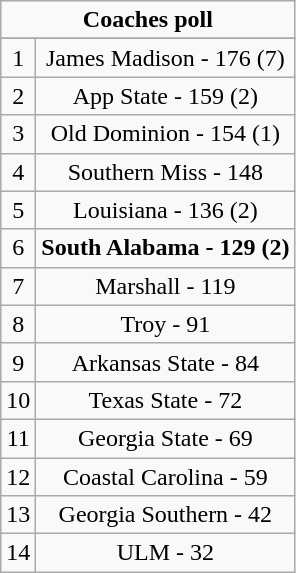<table class="wikitable" style="display: inline-table;">
<tr>
<td align="center" Colspan="3"><strong>Coaches poll</strong></td>
</tr>
<tr align="center">
</tr>
<tr align="center">
<td>1</td>
<td>James Madison - 176 (7)</td>
</tr>
<tr align="center">
<td>2</td>
<td>App State - 159 (2)</td>
</tr>
<tr align="center">
<td>3</td>
<td>Old Dominion - 154 (1)</td>
</tr>
<tr align="center">
<td>4</td>
<td>Southern Miss - 148</td>
</tr>
<tr align="center">
<td>5</td>
<td>Louisiana - 136 (2)</td>
</tr>
<tr align="center">
<td>6</td>
<td><strong>South Alabama - 129 (2)</strong></td>
</tr>
<tr align="center">
<td>7</td>
<td>Marshall - 119</td>
</tr>
<tr align="center">
<td>8</td>
<td>Troy - 91</td>
</tr>
<tr align="center">
<td>9</td>
<td>Arkansas State - 84</td>
</tr>
<tr align="center">
<td>10</td>
<td>Texas State - 72</td>
</tr>
<tr align="center">
<td>11</td>
<td>Georgia State - 69</td>
</tr>
<tr align="center">
<td>12</td>
<td>Coastal Carolina - 59</td>
</tr>
<tr align="center">
<td>13</td>
<td>Georgia Southern - 42</td>
</tr>
<tr align="center">
<td>14</td>
<td>ULM - 32</td>
</tr>
</table>
